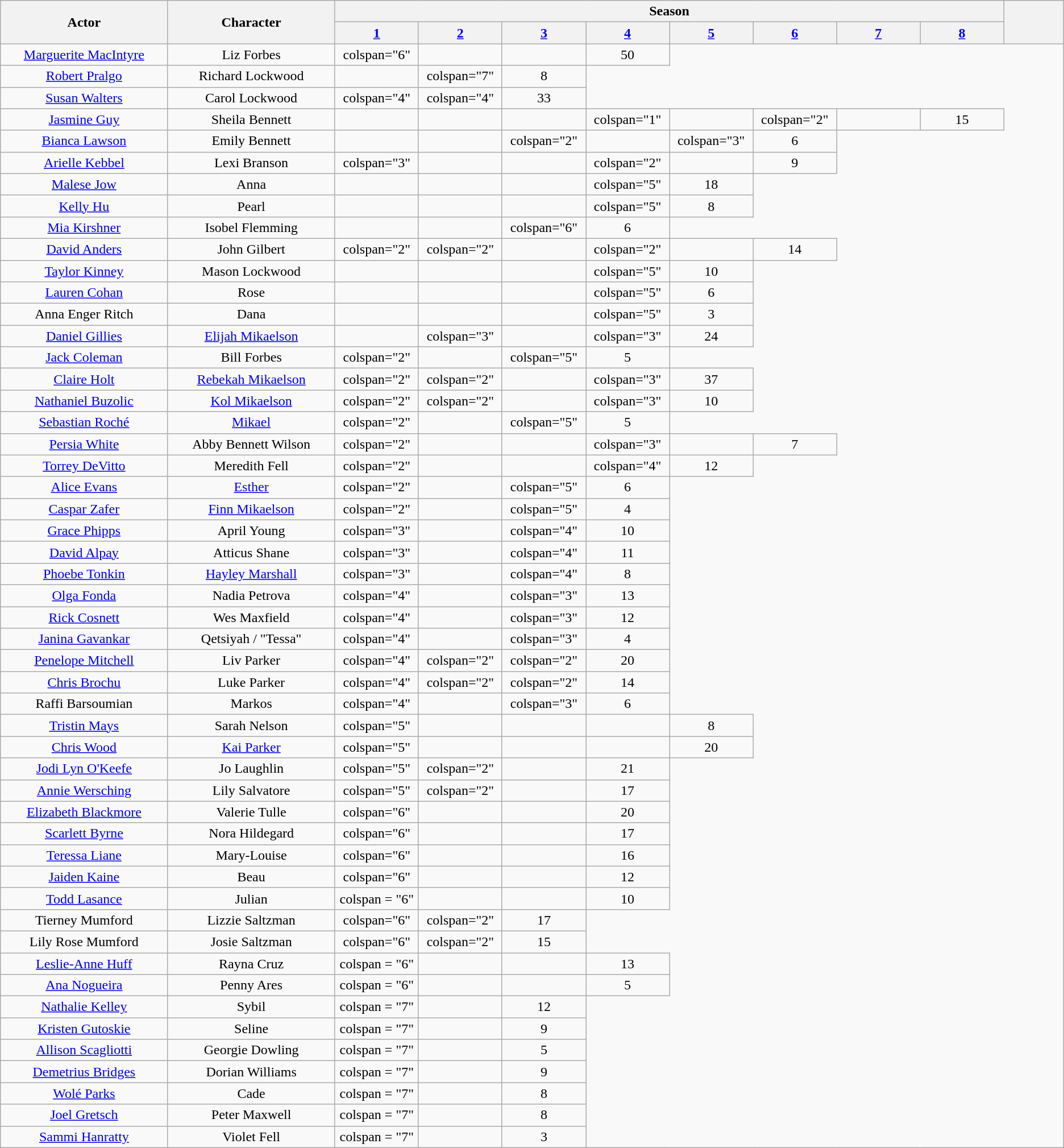<table class="wikitable sortable mw-collapsible plainrowheaders" style="text-align:center">
<tr>
<th rowspan="2" style="width:14%;" scope="col">Actor</th>
<th rowspan="2" style="width:14%;" scope="col">Character</th>
<th colspan="8">Season</th>
<th rowspan="2" style="width:5%;"></th>
</tr>
<tr>
<th style="width:7%;" scope="col"><a href='#'>1</a></th>
<th style="width:7%;" scope="col"><a href='#'>2</a></th>
<th style="width:7%;" scope="col"><a href='#'>3</a></th>
<th style="width:7%;" scope="col"><a href='#'>4</a></th>
<th style="width:7%;" scope="col"><a href='#'>5</a></th>
<th style="width:7%;" scope="col"><a href='#'>6</a></th>
<th style="width:7%;" scope="col"><a href='#'>7</a></th>
<th style="width:7%;" scope="col"><a href='#'>8</a></th>
</tr>
<tr>
<td><a href='#'>Marguerite MacIntyre</a></td>
<td>Liz Forbes</td>
<td>colspan="6" </td>
<td></td>
<td></td>
<td>50</td>
</tr>
<tr>
<td><a href='#'>Robert Pralgo</a></td>
<td>Richard Lockwood</td>
<td></td>
<td>colspan="7" </td>
<td>8</td>
</tr>
<tr>
<td><a href='#'>Susan Walters</a></td>
<td>Carol Lockwood</td>
<td>colspan="4" </td>
<td>colspan="4" </td>
<td>33</td>
</tr>
<tr>
<td><a href='#'>Jasmine Guy</a></td>
<td>Sheila Bennett</td>
<td></td>
<td></td>
<td></td>
<td>colspan="1" </td>
<td></td>
<td>colspan="2" </td>
<td></td>
<td>15</td>
</tr>
<tr>
<td><a href='#'>Bianca Lawson</a></td>
<td>Emily Bennett</td>
<td></td>
<td></td>
<td>colspan="2" </td>
<td></td>
<td>colspan="3" </td>
<td>6</td>
</tr>
<tr>
<td><a href='#'>Arielle Kebbel</a></td>
<td>Lexi Branson</td>
<td>colspan="3" </td>
<td></td>
<td></td>
<td>colspan="2" </td>
<td></td>
<td>9</td>
</tr>
<tr>
<td><a href='#'>Malese Jow</a></td>
<td>Anna</td>
<td></td>
<td></td>
<td></td>
<td>colspan="5" </td>
<td>18</td>
</tr>
<tr>
<td><a href='#'>Kelly Hu</a></td>
<td>Pearl</td>
<td></td>
<td></td>
<td></td>
<td>colspan="5" </td>
<td>8</td>
</tr>
<tr>
<td><a href='#'>Mia Kirshner</a></td>
<td>Isobel Flemming</td>
<td></td>
<td></td>
<td>colspan="6" </td>
<td>6</td>
</tr>
<tr>
<td><a href='#'>David Anders</a></td>
<td>John Gilbert</td>
<td>colspan="2" </td>
<td>colspan="2" </td>
<td></td>
<td>colspan="2" </td>
<td></td>
<td>14</td>
</tr>
<tr>
<td><a href='#'>Taylor Kinney</a></td>
<td>Mason Lockwood</td>
<td></td>
<td></td>
<td></td>
<td>colspan="5" </td>
<td>10</td>
</tr>
<tr>
<td><a href='#'>Lauren Cohan</a></td>
<td>Rose</td>
<td></td>
<td></td>
<td></td>
<td>colspan="5" </td>
<td>6</td>
</tr>
<tr>
<td>Anna Enger Ritch</td>
<td>Dana</td>
<td></td>
<td></td>
<td></td>
<td>colspan="5" </td>
<td>3</td>
</tr>
<tr>
<td><a href='#'>Daniel Gillies</a></td>
<td><a href='#'>Elijah Mikaelson</a></td>
<td></td>
<td>colspan="3" </td>
<td></td>
<td>colspan="3" </td>
<td>24</td>
</tr>
<tr>
<td><a href='#'>Jack Coleman</a></td>
<td>Bill Forbes</td>
<td>colspan="2" </td>
<td></td>
<td>colspan="5" </td>
<td>5</td>
</tr>
<tr>
<td><a href='#'>Claire Holt</a></td>
<td><a href='#'>Rebekah Mikaelson</a></td>
<td>colspan="2" </td>
<td>colspan="2"</td>
<td></td>
<td>colspan="3" </td>
<td>37</td>
</tr>
<tr>
<td><a href='#'>Nathaniel Buzolic</a></td>
<td><a href='#'>Kol Mikaelson</a></td>
<td>colspan="2" </td>
<td>colspan="2" </td>
<td></td>
<td>colspan="3" </td>
<td>10</td>
</tr>
<tr>
<td><a href='#'>Sebastian Roché</a></td>
<td><a href='#'>Mikael</a></td>
<td>colspan="2" </td>
<td></td>
<td>colspan="5" </td>
<td>5</td>
</tr>
<tr>
<td><a href='#'>Persia White</a></td>
<td>Abby Bennett Wilson</td>
<td>colspan="2" </td>
<td></td>
<td></td>
<td>colspan="3" </td>
<td></td>
<td>7</td>
</tr>
<tr>
<td><a href='#'>Torrey DeVitto</a></td>
<td>Meredith Fell</td>
<td>colspan="2" </td>
<td></td>
<td></td>
<td>colspan="4" </td>
<td>12</td>
</tr>
<tr>
<td><a href='#'>Alice Evans</a></td>
<td><a href='#'>Esther</a></td>
<td>colspan="2" </td>
<td></td>
<td>colspan="5" </td>
<td>6</td>
</tr>
<tr>
<td><a href='#'>Caspar Zafer</a></td>
<td><a href='#'>Finn Mikaelson</a></td>
<td>colspan="2" </td>
<td></td>
<td>colspan="5" </td>
<td>4</td>
</tr>
<tr>
<td><a href='#'>Grace Phipps</a></td>
<td>April Young</td>
<td>colspan="3" </td>
<td></td>
<td>colspan="4" </td>
<td>10</td>
</tr>
<tr>
<td><a href='#'>David Alpay</a></td>
<td>Atticus Shane</td>
<td>colspan="3" </td>
<td></td>
<td>colspan="4" </td>
<td>11</td>
</tr>
<tr>
<td><a href='#'>Phoebe Tonkin</a></td>
<td><a href='#'>Hayley Marshall</a></td>
<td>colspan="3" </td>
<td></td>
<td>colspan="4" </td>
<td>8</td>
</tr>
<tr>
<td><a href='#'>Olga Fonda</a></td>
<td>Nadia Petrova</td>
<td>colspan="4" </td>
<td></td>
<td>colspan="3" </td>
<td>13</td>
</tr>
<tr>
<td><a href='#'>Rick Cosnett</a></td>
<td>Wes Maxfield</td>
<td>colspan="4" </td>
<td></td>
<td>colspan="3" </td>
<td>12</td>
</tr>
<tr>
<td><a href='#'>Janina Gavankar</a></td>
<td>Qetsiyah / "Tessa"</td>
<td>colspan="4" </td>
<td></td>
<td>colspan="3" </td>
<td>4</td>
</tr>
<tr>
<td><a href='#'>Penelope Mitchell</a></td>
<td>Liv Parker</td>
<td>colspan="4" </td>
<td>colspan="2" </td>
<td>colspan="2" </td>
<td>20</td>
</tr>
<tr>
<td><a href='#'>Chris Brochu</a></td>
<td>Luke Parker</td>
<td>colspan="4" </td>
<td>colspan="2" </td>
<td>colspan="2" </td>
<td>14</td>
</tr>
<tr>
<td>Raffi Barsoumian</td>
<td>Markos</td>
<td>colspan="4" </td>
<td></td>
<td>colspan="3" </td>
<td>6</td>
</tr>
<tr>
<td><a href='#'>Tristin Mays</a></td>
<td>Sarah Nelson</td>
<td>colspan="5" </td>
<td></td>
<td></td>
<td></td>
<td>8</td>
</tr>
<tr>
<td><a href='#'>Chris Wood</a></td>
<td><a href='#'>Kai Parker</a></td>
<td>colspan="5" </td>
<td></td>
<td></td>
<td></td>
<td>20</td>
</tr>
<tr>
<td><a href='#'>Jodi Lyn O'Keefe</a></td>
<td>Jo Laughlin</td>
<td>colspan="5" </td>
<td>colspan="2" </td>
<td></td>
<td>21</td>
</tr>
<tr>
<td><a href='#'>Annie Wersching</a></td>
<td>Lily Salvatore</td>
<td>colspan="5" </td>
<td>colspan="2" </td>
<td></td>
<td>17</td>
</tr>
<tr>
<td><a href='#'>Elizabeth Blackmore</a></td>
<td>Valerie Tulle</td>
<td>colspan="6" </td>
<td></td>
<td></td>
<td>20</td>
</tr>
<tr>
<td><a href='#'>Scarlett Byrne</a></td>
<td>Nora Hildegard</td>
<td>colspan="6" </td>
<td></td>
<td></td>
<td>17</td>
</tr>
<tr>
<td><a href='#'>Teressa Liane</a></td>
<td>Mary-Louise</td>
<td>colspan="6" </td>
<td></td>
<td></td>
<td>16</td>
</tr>
<tr>
<td><a href='#'>Jaiden Kaine</a></td>
<td>Beau</td>
<td>colspan="6" </td>
<td></td>
<td></td>
<td>12</td>
</tr>
<tr>
<td><a href='#'>Todd Lasance</a></td>
<td>Julian</td>
<td>colspan = "6" </td>
<td></td>
<td></td>
<td>10</td>
</tr>
<tr>
<td>Tierney Mumford</td>
<td>Lizzie Saltzman</td>
<td>colspan="6" </td>
<td>colspan="2" </td>
<td>17</td>
</tr>
<tr>
<td>Lily Rose Mumford</td>
<td>Josie Saltzman</td>
<td>colspan="6" </td>
<td>colspan="2" </td>
<td>15</td>
</tr>
<tr>
<td><a href='#'>Leslie-Anne Huff</a></td>
<td>Rayna Cruz</td>
<td>colspan = "6" </td>
<td></td>
<td></td>
<td>13</td>
</tr>
<tr>
<td><a href='#'>Ana Nogueira</a></td>
<td>Penny Ares</td>
<td>colspan = "6" </td>
<td></td>
<td></td>
<td>5</td>
</tr>
<tr>
<td><a href='#'>Nathalie Kelley</a></td>
<td>Sybil</td>
<td>colspan = "7" </td>
<td></td>
<td>12</td>
</tr>
<tr>
<td><a href='#'>Kristen Gutoskie</a></td>
<td>Seline</td>
<td>colspan = "7" </td>
<td></td>
<td>9</td>
</tr>
<tr>
<td><a href='#'>Allison Scagliotti</a></td>
<td>Georgie Dowling</td>
<td>colspan = "7" </td>
<td></td>
<td>5</td>
</tr>
<tr>
<td><a href='#'>Demetrius Bridges</a></td>
<td>Dorian Williams</td>
<td>colspan = "7" </td>
<td></td>
<td>9</td>
</tr>
<tr>
<td><a href='#'>Wolé Parks</a></td>
<td>Cade</td>
<td>colspan = "7" </td>
<td></td>
<td>8</td>
</tr>
<tr>
<td><a href='#'>Joel Gretsch</a></td>
<td>Peter Maxwell</td>
<td>colspan = "7" </td>
<td></td>
<td>8</td>
</tr>
<tr>
<td><a href='#'>Sammi Hanratty</a></td>
<td>Violet Fell</td>
<td>colspan = "7" </td>
<td></td>
<td>3</td>
</tr>
</table>
